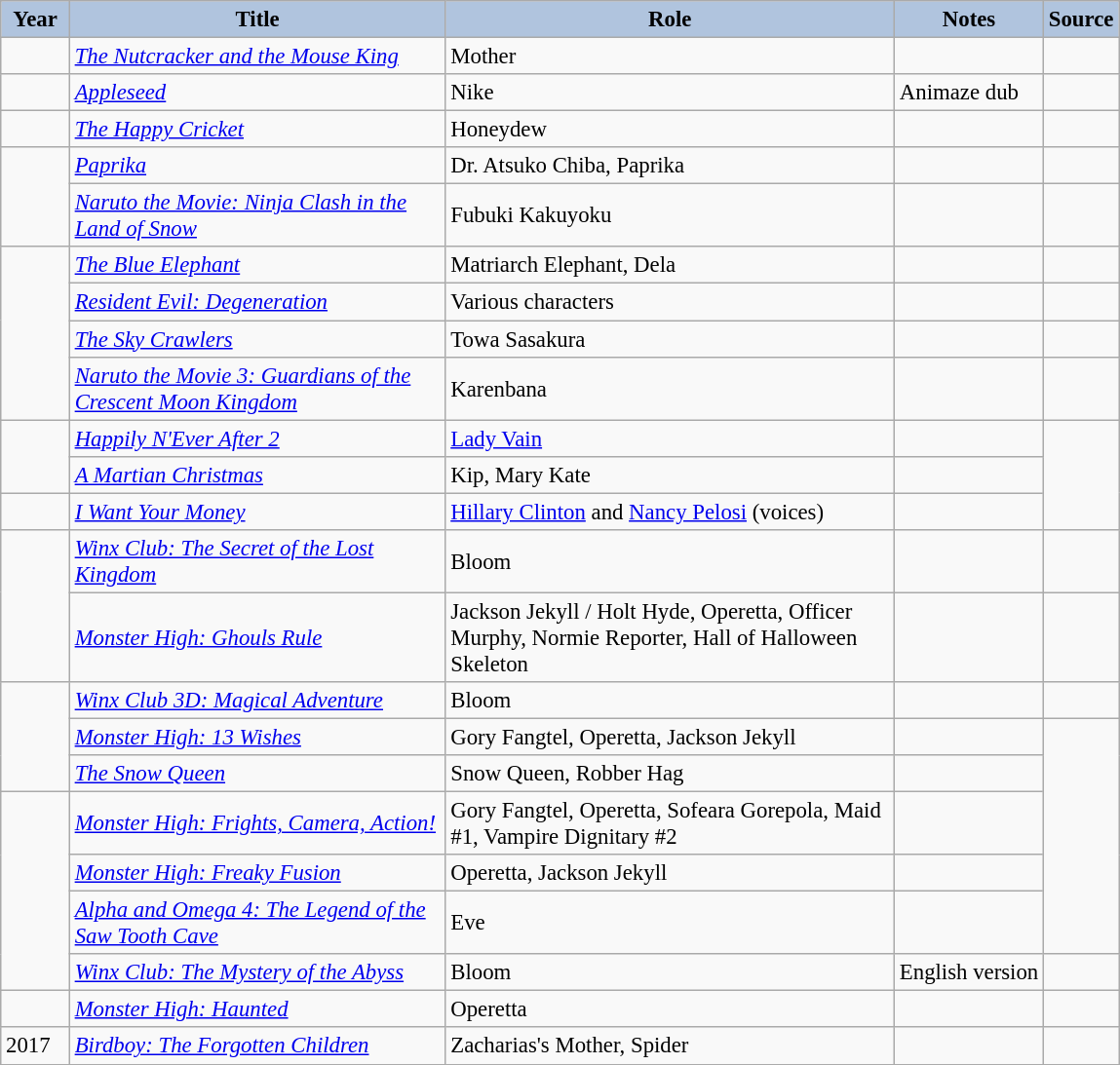<table class="wikitable sortable plainrowheaders" style="width=95%; font-size: 95%;">
<tr>
<th scope="col" style="background:#b0c4de; width:40px">Year </th>
<th scope="col" style="background:#b0c4de; width:250px">Title</th>
<th scope="col" style="background:#b0c4de; width:300px">Role </th>
<th style="background:#b0c4de;" class="unsortable">Notes </th>
<th style="background:#b0c4de;" class="unsortable">Source</th>
</tr>
<tr>
<td></td>
<td><em><a href='#'>The Nutcracker and the Mouse King</a></em></td>
<td>Mother</td>
<td></td>
<td> </td>
</tr>
<tr>
<td></td>
<td><em><a href='#'>Appleseed</a></em></td>
<td>Nike</td>
<td>Animaze dub</td>
<td></td>
</tr>
<tr>
<td></td>
<td><em><a href='#'>The Happy Cricket</a></em></td>
<td>Honeydew</td>
<td></td>
<td></td>
</tr>
<tr>
<td rowspan="2"></td>
<td><em><a href='#'>Paprika</a></em></td>
<td>Dr. Atsuko Chiba, Paprika</td>
<td></td>
<td></td>
</tr>
<tr>
<td><em><a href='#'>Naruto the Movie: Ninja Clash in the Land of Snow</a></em></td>
<td>Fubuki Kakuyoku</td>
<td></td>
<td></td>
</tr>
<tr>
<td rowspan="4"></td>
<td><em><a href='#'>The Blue Elephant</a></em></td>
<td>Matriarch Elephant, Dela</td>
<td></td>
<td></td>
</tr>
<tr>
<td><em><a href='#'>Resident Evil: Degeneration</a></em></td>
<td>Various characters</td>
<td></td>
<td></td>
</tr>
<tr>
<td><em><a href='#'>The Sky Crawlers</a></em></td>
<td>Towa Sasakura</td>
<td></td>
<td></td>
</tr>
<tr>
<td><em><a href='#'>Naruto the Movie 3: Guardians of the Crescent Moon Kingdom</a></em></td>
<td>Karenbana</td>
<td></td>
<td></td>
</tr>
<tr>
<td rowspan="2"></td>
<td><em><a href='#'>Happily N'Ever After 2</a></em></td>
<td><a href='#'>Lady Vain</a></td>
<td></td>
<td rowspan="3"></td>
</tr>
<tr>
<td><em><a href='#'>A Martian Christmas</a></em></td>
<td>Kip, Mary Kate</td>
<td></td>
</tr>
<tr>
<td></td>
<td><em><a href='#'>I Want Your Money</a></em></td>
<td><a href='#'>Hillary Clinton</a> and <a href='#'>Nancy Pelosi</a> (voices)</td>
<td></td>
</tr>
<tr>
<td rowspan="2"></td>
<td><em><a href='#'>Winx Club: The Secret of the Lost Kingdom</a></em></td>
<td>Bloom</td>
<td></td>
<td></td>
</tr>
<tr>
<td><em><a href='#'>Monster High: Ghouls Rule</a></em></td>
<td>Jackson Jekyll / Holt Hyde, Operetta, Officer Murphy, Normie Reporter, Hall of Halloween Skeleton</td>
<td></td>
<td></td>
</tr>
<tr>
<td rowspan="3"></td>
<td><em><a href='#'>Winx Club 3D: Magical Adventure</a></em></td>
<td>Bloom</td>
<td></td>
<td></td>
</tr>
<tr>
<td><em><a href='#'>Monster High: 13 Wishes</a></em></td>
<td>Gory Fangtel, Operetta, Jackson Jekyll</td>
<td></td>
<td rowspan="5"></td>
</tr>
<tr>
<td><em><a href='#'>The Snow Queen</a></em></td>
<td>Snow Queen, Robber Hag</td>
<td></td>
</tr>
<tr>
<td rowspan="4"></td>
<td><em><a href='#'>Monster High: Frights, Camera, Action!</a></em></td>
<td>Gory Fangtel, Operetta, Sofeara Gorepola, Maid #1, Vampire Dignitary #2</td>
<td></td>
</tr>
<tr>
<td><em><a href='#'>Monster High: Freaky Fusion</a></em></td>
<td>Operetta, Jackson Jekyll</td>
<td></td>
</tr>
<tr>
<td><em><a href='#'>Alpha and Omega 4: The Legend of the Saw Tooth Cave</a></em></td>
<td>Eve</td>
<td></td>
</tr>
<tr>
<td><em><a href='#'>Winx Club: The Mystery of the Abyss</a></em></td>
<td>Bloom</td>
<td>English version</td>
<td></td>
</tr>
<tr>
<td></td>
<td><em><a href='#'>Monster High: Haunted</a></em></td>
<td>Operetta</td>
<td></td>
<td></td>
</tr>
<tr>
<td>2017</td>
<td><em><a href='#'>Birdboy: The Forgotten Children</a></em></td>
<td>Zacharias's Mother, Spider</td>
<td></td>
<td></td>
</tr>
<tr>
</tr>
</table>
